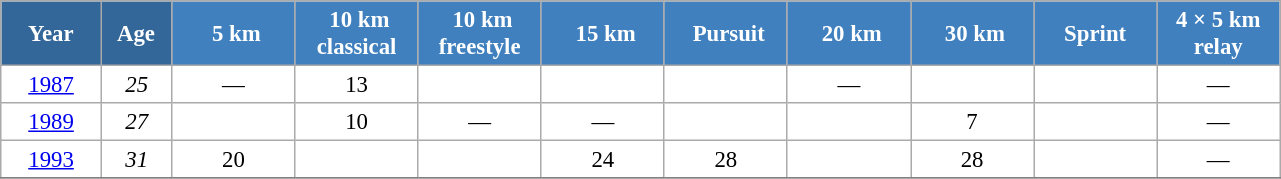<table class="wikitable" style="font-size:95%; text-align:center; border:grey solid 1px; border-collapse:collapse; background:#ffffff;">
<tr>
<th style="background-color:#369; color:white; width:60px;"> Year </th>
<th style="background-color:#369; color:white; width:40px;"> Age </th>
<th style="background-color:#4180be; color:white; width:75px;"> 5 km</th>
<th style="background-color:#4180be; color:white; width:75px;"> 10 km<br> classical </th>
<th style="background-color:#4180be; color:white; width:75px;"> 10 km<br> freestyle </th>
<th style="background-color:#4180be; color:white; width:75px;"> 15 km</th>
<th style="background-color:#4180be; color:white; width:75px;"> Pursuit</th>
<th style="background-color:#4180be; color:white; width:75px;"> 20 km</th>
<th style="background-color:#4180be; color:white; width:75px;"> 30 km</th>
<th style="background-color:#4180be; color:white; width:75px;"> Sprint </th>
<th style="background-color:#4180be; color:white; width:75px;"> 4 × 5 km <br> relay </th>
</tr>
<tr>
<td><a href='#'>1987</a></td>
<td><em>25</em></td>
<td>—</td>
<td>13</td>
<td></td>
<td></td>
<td></td>
<td>—</td>
<td></td>
<td></td>
<td>—</td>
</tr>
<tr>
<td><a href='#'>1989</a></td>
<td><em>27</em></td>
<td></td>
<td>10</td>
<td>—</td>
<td>—</td>
<td></td>
<td></td>
<td>7</td>
<td></td>
<td>—</td>
</tr>
<tr>
<td><a href='#'>1993</a></td>
<td><em>31</em></td>
<td>20</td>
<td></td>
<td></td>
<td>24</td>
<td>28</td>
<td></td>
<td>28</td>
<td></td>
<td>—</td>
</tr>
<tr>
</tr>
</table>
